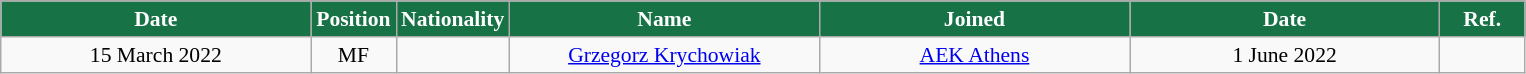<table class="wikitable"  style="text-align:center; font-size:90%; ">
<tr>
<th style="background:#177245; color:#FFFFFF; width:200px;">Date</th>
<th style="background:#177245; color:#FFFFFF; width:50px;">Position</th>
<th style="background:#177245; color:#FFFFFF; width:50px;">Nationality</th>
<th style="background:#177245; color:#FFFFFF; width:200px;">Name</th>
<th style="background:#177245; color:#FFFFFF; width:200px;">Joined</th>
<th style="background:#177245; color:#FFFFFF; width:200px;">Date</th>
<th style="background:#177245; color:#FFFFFF; width:50px;">Ref.</th>
</tr>
<tr>
<td>15 March 2022</td>
<td>MF</td>
<td></td>
<td><a href='#'>Grzegorz Krychowiak</a></td>
<td><a href='#'>AEK Athens</a></td>
<td>1 June 2022</td>
<td></td>
</tr>
</table>
